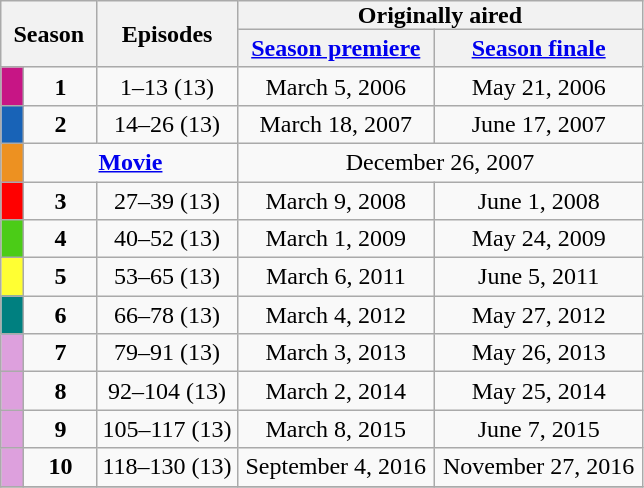<table class="wikitable sortable mw-collapsible mw-collapsed">
<tr>
<th colspan="2" rowspan="2" style="padding: 0px 8px">Season</th>
<th rowspan="2" style="padding: 0px 8px">Episodes</th>
<th colspan="2" style="padding: 0px 80px">Originally aired<br></th>
</tr>
<tr>
<th><a href='#'>Season premiere</a></th>
<th><a href='#'>Season finale</a></th>
</tr>
<tr>
<td style="background-color: #c71585; color: #100; text-align: center; top"></td>
<td style="text-align: center; top"><strong>1</strong></td>
<td style="text-align: center; top">1–13 (13)</td>
<td style="text-align: center; top">March 5, 2006</td>
<td style="text-align: center; top">May 21, 2006</td>
</tr>
<tr>
<td style="background-color: #1863b7; color: #100; text-align: center; top"></td>
<td style="text-align: center; top"><strong>2</strong></td>
<td style="text-align: center; top">14–26 (13)</td>
<td style="text-align: center; top">March 18, 2007</td>
<td style="text-align: center; top">June 17, 2007</td>
</tr>
<tr>
<td style="background-color: #ED9121; color: #100; text-align: center; top"></td>
<td colspan="2" style="text-align: center; top"><strong><a href='#'>Movie</a></strong></td>
<td colspan="2" style="text-align: center; top">December 26, 2007</td>
</tr>
<tr>
<td style="background-color: #FF0000; color: #100; text-align: center; top"></td>
<td style="text-align: center; top"><strong>3</strong></td>
<td style="text-align: center; top">27–39 (13)</td>
<td style="text-align: center; top">March 9, 2008</td>
<td style="text-align: center; top">June 1, 2008</td>
</tr>
<tr>
<td style="background-color: #4BCC17; color: #100; text-align: center; top"></td>
<td style="text-align: center; top"><strong>4</strong></td>
<td style="text-align: center; top">40–52 (13)</td>
<td style="text-align: center; top">March 1, 2009</td>
<td style="text-align: center; top">May 24, 2009</td>
</tr>
<tr>
<td style="background-color: #ffff33; color: #100; text-align: center; top"></td>
<td style="text-align: center; top"><strong>5</strong></td>
<td style="text-align: center; top">53–65 (13)</td>
<td style="text-align: center; top">March 6, 2011</td>
<td style="text-align: center; top">June 5, 2011</td>
</tr>
<tr>
<td style="background-color: #008080; color: #100; text-align: center; top"></td>
<td style="text-align: center; top"><strong>6</strong></td>
<td style="text-align: center; top">66–78 (13)</td>
<td style="text-align: center; top">March 4, 2012</td>
<td style="text-align: center; top">May 27, 2012</td>
</tr>
<tr>
<td style="background-color: #DDA0DD; color: #100; text-align: center; top"></td>
<td style="text-align: center; top"><strong>7</strong></td>
<td style="text-align: center; top">79–91 (13)</td>
<td style="text-align: center; top">March 3, 2013</td>
<td style="text-align: center; top">May 26, 2013</td>
</tr>
<tr>
<td style="background-color: #DDA0DD; color: #100; text-align: center; top"></td>
<td style="text-align: center; top"><strong>8</strong></td>
<td style="text-align: center; top">92–104 (13)</td>
<td style="text-align: center; top">March 2, 2014</td>
<td style="text-align: center; top">May 25, 2014</td>
</tr>
<tr>
<td style="background-color: #DDA0DD; color: #100; text-align: center; top"></td>
<td style="text-align: center; top"><strong>9</strong></td>
<td style="text-align: center; top">105–117 (13)</td>
<td style="text-align: center; top">March 8, 2015</td>
<td style="text-align: center; top">June 7, 2015</td>
</tr>
<tr>
<td style="background-color: #DDA0DD; color: #100; text-align: center; top"></td>
<td style="text-align: center; top"><strong>10</strong></td>
<td style="text-align: center; top">118–130 (13)</td>
<td style="text-align: center; top">September 4, 2016</td>
<td style="text-align: center; top">November 27, 2016</td>
</tr>
<tr>
</tr>
</table>
